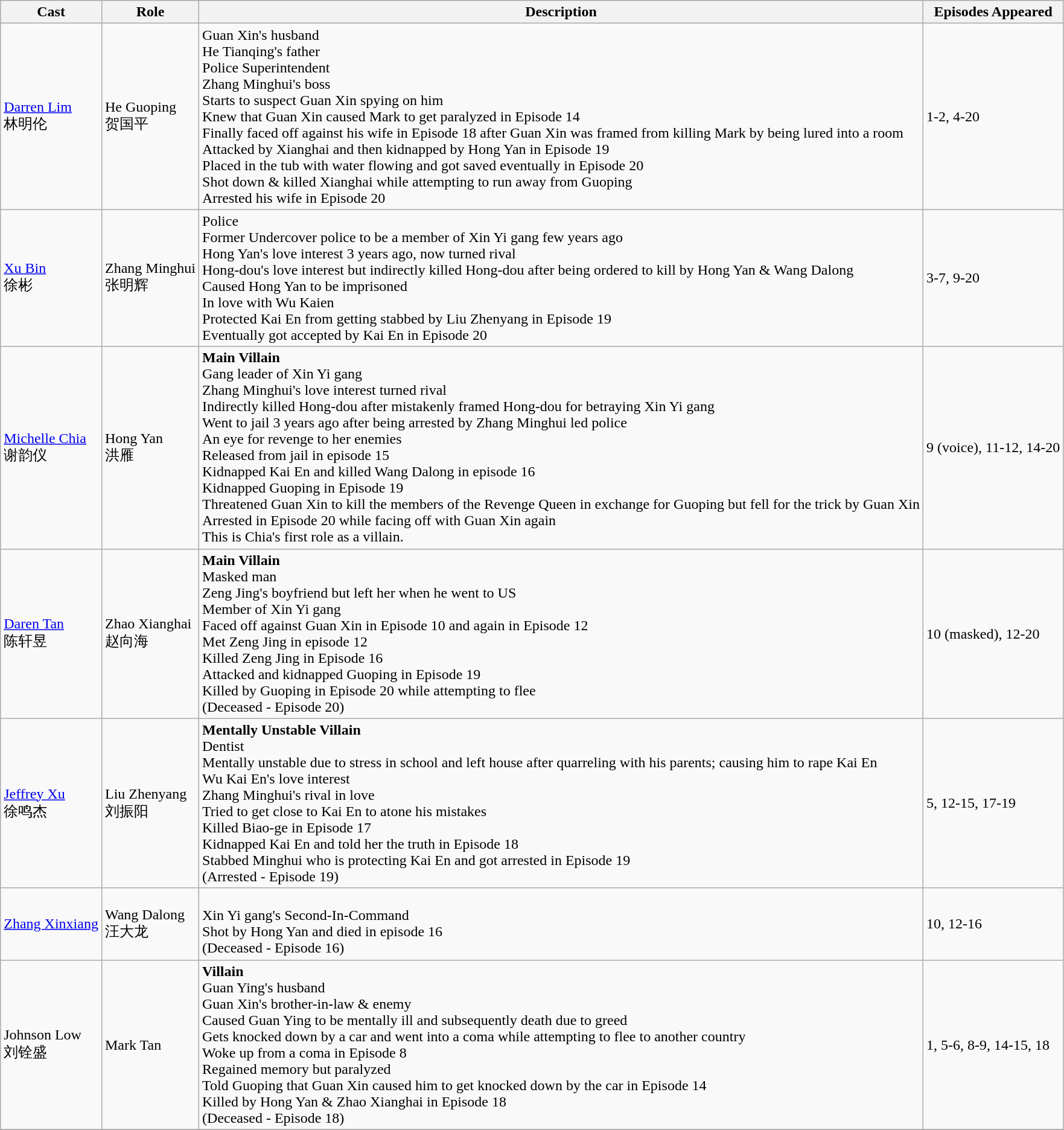<table class="wikitable">
<tr>
<th>Cast</th>
<th>Role</th>
<th>Description</th>
<th>Episodes Appeared</th>
</tr>
<tr>
<td><a href='#'>Darren Lim</a> <br> 林明伦</td>
<td>He Guoping <br> 贺国平</td>
<td>Guan Xin's husband <br> He Tianqing's father <br> Police Superintendent <br> Zhang Minghui's boss <br> Starts to suspect Guan Xin spying on him <br> Knew that Guan Xin caused Mark to get paralyzed in Episode 14 <br> Finally faced off against his wife in Episode 18 after Guan Xin was framed from killing Mark by being lured into a room <br> Attacked by Xianghai and then kidnapped by Hong Yan in Episode 19 <br> Placed in the tub with water flowing and got saved eventually in Episode 20 <br> Shot down & killed Xianghai while attempting to run away from Guoping <br> Arrested his wife in Episode 20</td>
<td>1-2, 4-20</td>
</tr>
<tr>
<td><a href='#'>Xu Bin</a> <br> 徐彬</td>
<td>Zhang Minghui <br> 张明辉</td>
<td>Police <br> Former Undercover police to be a member of Xin Yi gang few years ago <br> Hong Yan's love interest 3 years ago, now turned rival <br> Hong-dou's love interest but indirectly killed Hong-dou after being ordered to kill by Hong Yan & Wang Dalong <br> Caused Hong Yan to be imprisoned <br> In love with Wu Kaien <br> Protected Kai En from getting stabbed by Liu Zhenyang in Episode 19 <br> Eventually got accepted by Kai En in Episode 20</td>
<td>3-7, 9-20</td>
</tr>
<tr>
<td><a href='#'>Michelle Chia</a> <br> 谢韵仪</td>
<td>Hong Yan <br> 洪雁</td>
<td><strong>Main Villain</strong> <br> Gang leader of Xin Yi gang <br> Zhang Minghui's love interest turned rival<br> Indirectly killed Hong-dou after mistakenly framed Hong-dou for betraying Xin Yi gang <br> Went to jail 3 years ago after being arrested by Zhang Minghui led police <br> An eye for revenge to her enemies <br> Released from jail in episode 15 <br> Kidnapped Kai En and killed Wang Dalong in episode 16 <br> Kidnapped Guoping in Episode 19 <br> Threatened Guan Xin to kill the members of the Revenge Queen in exchange for Guoping but fell for the trick by Guan Xin <br> Arrested in Episode 20 while facing off with Guan Xin again <br> This is Chia's first role as a villain.</td>
<td>9 (voice), 11-12, 14-20</td>
</tr>
<tr>
<td><a href='#'>Daren Tan</a> <br>  陈轩昱</td>
<td>Zhao Xianghai <br> 赵向海</td>
<td><strong>Main Villain</strong> <br> Masked man <br> Zeng Jing's boyfriend but left her when he went to US <br> Member of Xin Yi gang <br> Faced off against Guan Xin in Episode 10 and again in Episode 12 <br> Met Zeng Jing in episode 12 <br> Killed Zeng Jing in Episode 16 <br> Attacked and kidnapped Guoping in Episode 19 <br> Killed by Guoping in Episode 20 while attempting to flee <br> (Deceased - Episode 20)</td>
<td>10 (masked), 12-20</td>
</tr>
<tr>
<td><a href='#'>Jeffrey Xu</a> <br> 徐鸣杰</td>
<td>Liu Zhenyang <br> 刘振阳</td>
<td><strong>Mentally Unstable Villain</strong> <br> Dentist <br> Mentally unstable due to stress in school and left house after quarreling with his parents; causing him to rape Kai En <br> Wu Kai En's love interest <br> Zhang Minghui's rival in love <br> Tried to get close to Kai En to atone his mistakes <br> Killed Biao-ge in Episode 17<br> Kidnapped Kai En and told her the truth in Episode 18 <br> Stabbed Minghui who is protecting Kai En and got arrested in Episode 19 <br> (Arrested - Episode 19)</td>
<td>5, 12-15, 17-19</td>
</tr>
<tr>
<td><a href='#'>Zhang Xinxiang</a></td>
<td>Wang Dalong <br> 汪大龙</td>
<td><br> Xin Yi gang's Second-In-Command <br> Shot by Hong Yan and died in episode 16 <br> (Deceased - Episode 16)</td>
<td>10, 12-16</td>
</tr>
<tr>
<td>Johnson Low <br> 刘铨盛</td>
<td>Mark Tan</td>
<td><strong>Villain</strong> <br> Guan Ying's husband <br> Guan Xin's brother-in-law & enemy <br> Caused Guan Ying to be mentally ill and subsequently death due to greed <br> Gets knocked down by a car and went into a coma while attempting to flee to another country <br> Woke up from a coma in Episode 8 <br> Regained memory but paralyzed <br>Told Guoping that Guan Xin caused him to get knocked down by the car in Episode 14 <br> Killed by Hong Yan & Zhao Xianghai in Episode 18 <br> (Deceased - Episode 18)</td>
<td>1, 5-6, 8-9, 14-15, 18</td>
</tr>
<tr>
</tr>
</table>
